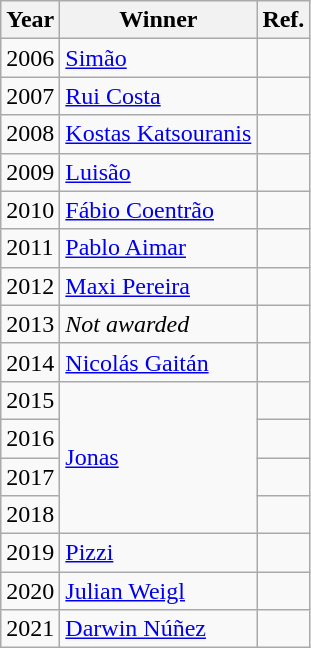<table class="wikitable">
<tr>
<th>Year</th>
<th>Winner</th>
<th>Ref.</th>
</tr>
<tr>
<td>2006</td>
<td> <a href='#'>Simão</a></td>
<td></td>
</tr>
<tr>
<td>2007</td>
<td> <a href='#'>Rui Costa</a></td>
<td></td>
</tr>
<tr>
<td>2008</td>
<td> <a href='#'>Kostas Katsouranis</a></td>
<td></td>
</tr>
<tr>
<td>2009</td>
<td> <a href='#'>Luisão</a></td>
<td></td>
</tr>
<tr>
<td>2010</td>
<td> <a href='#'>Fábio Coentrão</a></td>
<td></td>
</tr>
<tr>
<td>2011</td>
<td> <a href='#'>Pablo Aimar</a></td>
<td></td>
</tr>
<tr>
<td>2012</td>
<td> <a href='#'>Maxi Pereira</a></td>
<td></td>
</tr>
<tr>
<td>2013</td>
<td><em>Not awarded</em></td>
<td></td>
</tr>
<tr>
<td>2014</td>
<td> <a href='#'>Nicolás Gaitán</a></td>
<td></td>
</tr>
<tr>
<td>2015</td>
<td rowspan="4"> <a href='#'>Jonas</a></td>
<td></td>
</tr>
<tr>
<td>2016</td>
<td></td>
</tr>
<tr>
<td>2017</td>
<td></td>
</tr>
<tr>
<td>2018</td>
<td></td>
</tr>
<tr>
<td>2019</td>
<td> <a href='#'>Pizzi</a></td>
<td></td>
</tr>
<tr>
<td>2020</td>
<td> <a href='#'>Julian Weigl</a></td>
<td></td>
</tr>
<tr>
<td>2021</td>
<td> <a href='#'>Darwin Núñez</a></td>
<td></td>
</tr>
</table>
